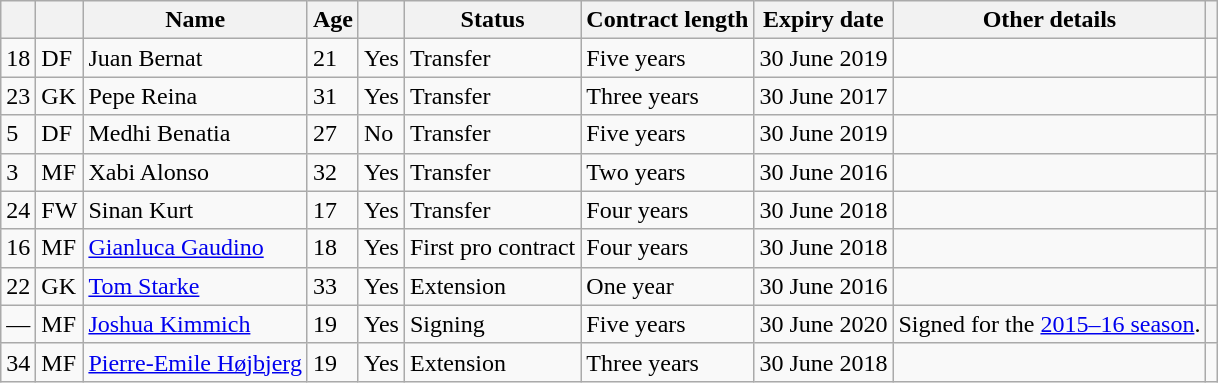<table class="wikitable">
<tr>
<th></th>
<th></th>
<th>Name</th>
<th>Age</th>
<th></th>
<th>Status</th>
<th>Contract length</th>
<th>Expiry date</th>
<th>Other details</th>
<th></th>
</tr>
<tr>
<td>18</td>
<td>DF</td>
<td> Juan Bernat</td>
<td>21</td>
<td>Yes</td>
<td>Transfer</td>
<td>Five years</td>
<td>30 June 2019</td>
<td></td>
<td></td>
</tr>
<tr>
<td>23</td>
<td>GK</td>
<td> Pepe Reina</td>
<td>31</td>
<td>Yes</td>
<td>Transfer</td>
<td>Three years</td>
<td>30 June 2017</td>
<td></td>
<td></td>
</tr>
<tr>
<td>5</td>
<td>DF</td>
<td> Medhi Benatia</td>
<td>27</td>
<td>No</td>
<td>Transfer</td>
<td>Five years</td>
<td>30 June 2019</td>
<td></td>
<td></td>
</tr>
<tr>
<td>3</td>
<td>MF</td>
<td> Xabi Alonso</td>
<td>32</td>
<td>Yes</td>
<td>Transfer</td>
<td>Two years</td>
<td>30 June 2016</td>
<td></td>
<td></td>
</tr>
<tr>
<td>24</td>
<td>FW</td>
<td> Sinan Kurt</td>
<td>17</td>
<td>Yes</td>
<td>Transfer</td>
<td>Four years</td>
<td>30 June 2018</td>
<td></td>
<td></td>
</tr>
<tr>
<td>16</td>
<td>MF</td>
<td> <a href='#'>Gianluca Gaudino</a></td>
<td>18</td>
<td>Yes</td>
<td>First pro contract</td>
<td>Four years</td>
<td>30 June 2018</td>
<td></td>
<td></td>
</tr>
<tr>
<td>22</td>
<td>GK</td>
<td> <a href='#'>Tom Starke</a></td>
<td>33</td>
<td>Yes</td>
<td>Extension</td>
<td>One year</td>
<td>30 June 2016</td>
<td></td>
<td></td>
</tr>
<tr>
<td>—</td>
<td>MF</td>
<td> <a href='#'>Joshua Kimmich</a></td>
<td>19</td>
<td>Yes</td>
<td>Signing</td>
<td>Five years</td>
<td>30 June 2020</td>
<td>Signed for the <a href='#'>2015–16 season</a>.</td>
<td></td>
</tr>
<tr>
<td>34</td>
<td>MF</td>
<td> <a href='#'>Pierre-Emile Højbjerg</a></td>
<td>19</td>
<td>Yes</td>
<td>Extension</td>
<td>Three years</td>
<td>30 June 2018</td>
<td></td>
<td></td>
</tr>
</table>
